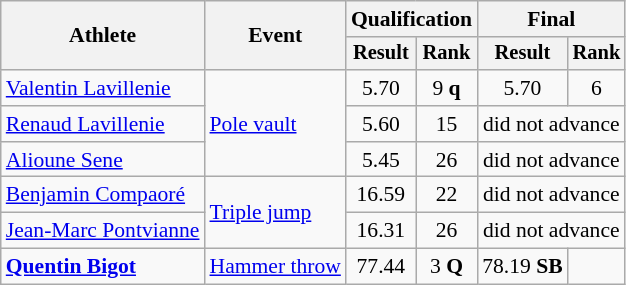<table class=wikitable style=font-size:90%>
<tr>
<th rowspan=2>Athlete</th>
<th rowspan=2>Event</th>
<th colspan=2>Qualification</th>
<th colspan=2>Final</th>
</tr>
<tr style=font-size:95%>
<th>Result</th>
<th>Rank</th>
<th>Result</th>
<th>Rank</th>
</tr>
<tr align=center>
<td align=left><a href='#'>Valentin Lavillenie</a></td>
<td align=left rowspan=3><a href='#'>Pole vault</a></td>
<td>5.70</td>
<td>9 <strong>q</strong></td>
<td>5.70</td>
<td>6</td>
</tr>
<tr align=center>
<td align=left><a href='#'>Renaud Lavillenie</a></td>
<td>5.60</td>
<td>15</td>
<td colspan=2>did not advance</td>
</tr>
<tr align=center>
<td align=left><a href='#'>Alioune Sene</a></td>
<td>5.45</td>
<td>26</td>
<td colspan=2>did not advance</td>
</tr>
<tr align=center>
<td align=left><a href='#'>Benjamin Compaoré</a></td>
<td align=left rowspan=2><a href='#'>Triple jump</a></td>
<td>16.59</td>
<td>22</td>
<td colspan=2>did not advance</td>
</tr>
<tr align=center>
<td align=left><a href='#'>Jean-Marc Pontvianne</a></td>
<td>16.31</td>
<td>26</td>
<td colspan=2>did not advance</td>
</tr>
<tr align=center>
<td align=left><strong><a href='#'>Quentin Bigot</a></strong></td>
<td align=left><a href='#'>Hammer throw</a></td>
<td>77.44</td>
<td>3 <strong>Q</strong></td>
<td>78.19 <strong>SB</strong></td>
<td></td>
</tr>
</table>
